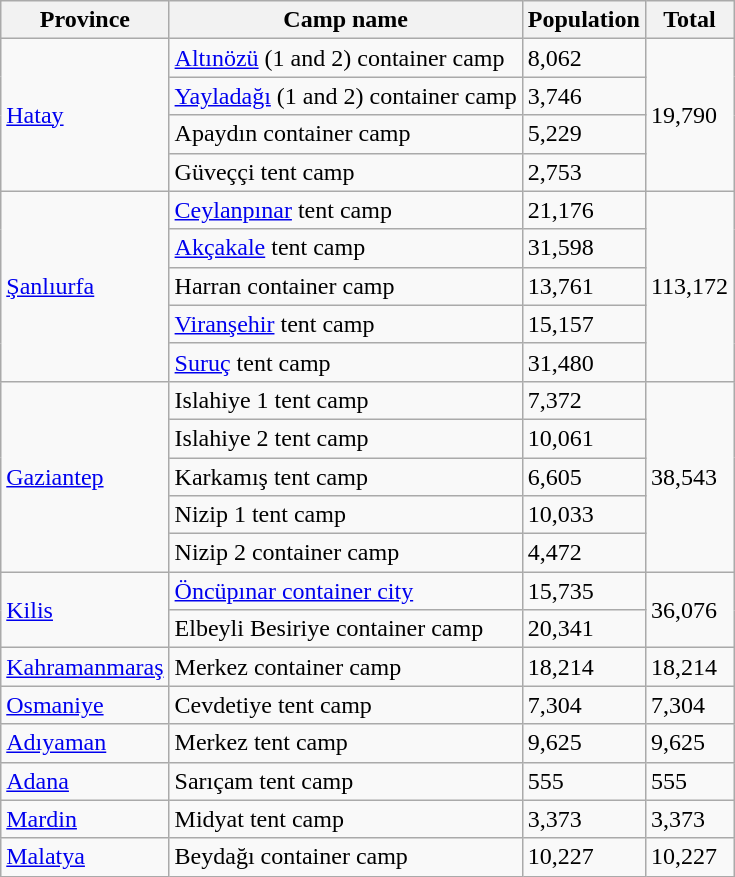<table class="wikitable">
<tr>
<th>Province</th>
<th>Camp name</th>
<th>Population</th>
<th scope="col" class="unsortable">Total</th>
</tr>
<tr>
<td rowspan="4"><a href='#'>Hatay</a></td>
<td><a href='#'>Altınözü</a> (1 and 2) container camp</td>
<td>8,062</td>
<td rowspan="4">19,790</td>
</tr>
<tr>
<td><a href='#'>Yayladağı</a> (1 and 2) container camp</td>
<td>3,746</td>
</tr>
<tr>
<td>Apaydın container camp</td>
<td>5,229</td>
</tr>
<tr>
<td>Güveççi tent camp</td>
<td>2,753</td>
</tr>
<tr>
<td rowspan="5"><a href='#'>Şanlıurfa</a></td>
<td><a href='#'>Ceylanpınar</a> tent camp</td>
<td>21,176</td>
<td rowspan="5">113,172</td>
</tr>
<tr>
<td><a href='#'>Akçakale</a> tent camp</td>
<td>31,598</td>
</tr>
<tr>
<td>Harran container camp</td>
<td>13,761</td>
</tr>
<tr>
<td><a href='#'>Viranşehir</a> tent camp</td>
<td>15,157</td>
</tr>
<tr>
<td><a href='#'>Suruç</a> tent camp</td>
<td>31,480</td>
</tr>
<tr>
<td rowspan="5"><a href='#'>Gaziantep</a></td>
<td>Islahiye 1 tent camp</td>
<td>7,372</td>
<td rowspan="5">38,543</td>
</tr>
<tr>
<td>Islahiye 2 tent camp</td>
<td>10,061</td>
</tr>
<tr>
<td>Karkamış tent camp</td>
<td>6,605</td>
</tr>
<tr>
<td>Nizip 1 tent camp</td>
<td>10,033</td>
</tr>
<tr>
<td>Nizip 2 container camp</td>
<td>4,472</td>
</tr>
<tr>
<td rowspan="2"><a href='#'>Kilis</a></td>
<td><a href='#'>Öncüpınar container city</a></td>
<td>15,735</td>
<td rowspan="2">36,076</td>
</tr>
<tr>
<td>Elbeyli Besiriye container camp</td>
<td>20,341</td>
</tr>
<tr>
<td rowspan="1"><a href='#'>Kahramanmaraş</a></td>
<td>Merkez container camp</td>
<td>18,214</td>
<td rowspan="1">18,214</td>
</tr>
<tr>
<td rowspan="1"><a href='#'>Osmaniye</a></td>
<td>Cevdetiye tent camp</td>
<td>7,304</td>
<td rowspan="1">7,304</td>
</tr>
<tr>
<td rowspan="1"><a href='#'>Adıyaman</a></td>
<td>Merkez tent camp</td>
<td>9,625</td>
<td rowspan="1">9,625</td>
</tr>
<tr>
<td rowspan="1"><a href='#'>Adana</a></td>
<td>Sarıçam tent camp</td>
<td>555</td>
<td rowspan="1">555</td>
</tr>
<tr>
<td rowspan="1"><a href='#'>Mardin</a></td>
<td>Midyat tent camp</td>
<td>3,373</td>
<td rowspan="1">3,373</td>
</tr>
<tr>
<td rowspan="1"><a href='#'>Malatya</a></td>
<td>Beydağı container camp</td>
<td>10,227</td>
<td rowspan="1">10,227</td>
</tr>
</table>
